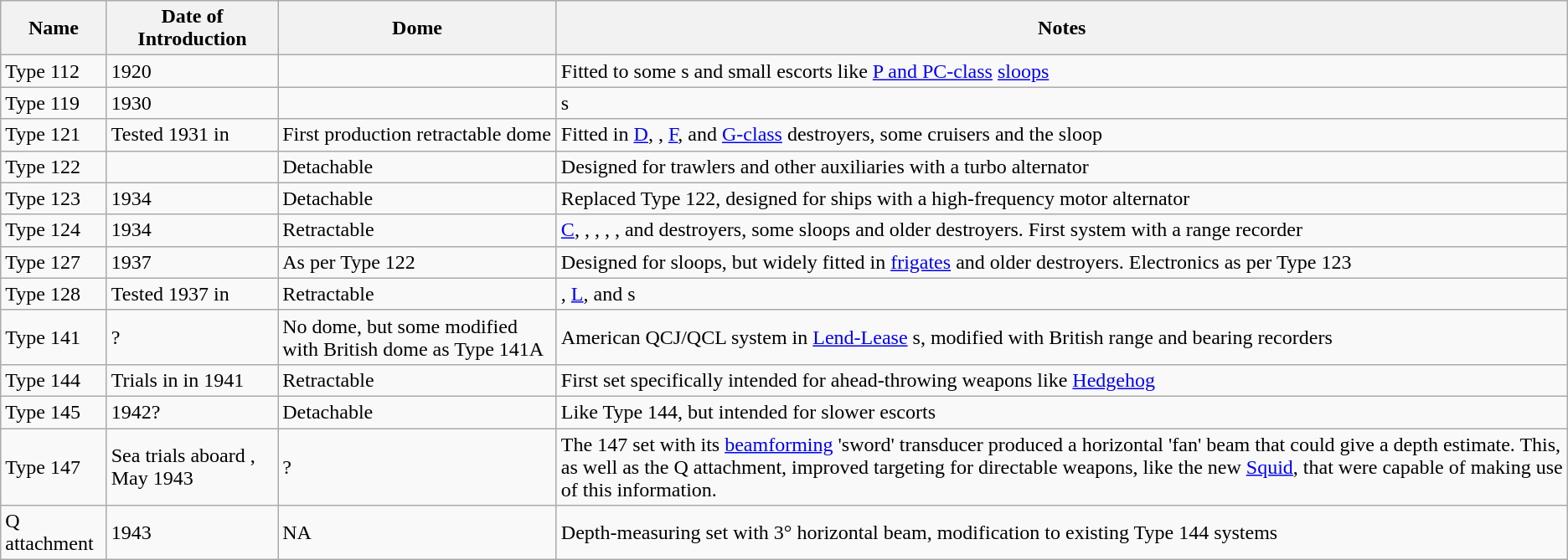<table class="wikitable" border="1">
<tr>
<th>Name</th>
<th>Date of Introduction</th>
<th>Dome</th>
<th>Notes</th>
</tr>
<tr>
<td>Type 112</td>
<td>1920</td>
<td></td>
<td>Fitted to some s and small escorts like <a href='#'>P and PC-class</a> <a href='#'>sloops</a></td>
</tr>
<tr>
<td>Type 119</td>
<td>1930</td>
<td></td>
<td>s</td>
</tr>
<tr>
<td>Type 121</td>
<td>Tested 1931 in </td>
<td>First production retractable dome</td>
<td>Fitted in <a href='#'>D</a>, , <a href='#'>F</a>, and <a href='#'>G-class</a> destroyers, some cruisers and the sloop </td>
</tr>
<tr>
<td>Type 122</td>
<td></td>
<td>Detachable</td>
<td>Designed for trawlers and other auxiliaries with a turbo alternator</td>
</tr>
<tr>
<td>Type 123</td>
<td>1934</td>
<td>Detachable</td>
<td>Replaced Type 122, designed for ships with a high-frequency motor alternator</td>
</tr>
<tr>
<td>Type 124</td>
<td>1934</td>
<td>Retractable</td>
<td><a href='#'>C</a>, , , , , and  destroyers, some sloops and older destroyers. First system with a range recorder</td>
</tr>
<tr>
<td>Type 127</td>
<td>1937</td>
<td>As per Type 122</td>
<td>Designed for sloops, but widely fitted in <a href='#'>frigates</a> and older destroyers. Electronics as per Type 123</td>
</tr>
<tr>
<td>Type 128</td>
<td>Tested 1937 in </td>
<td>Retractable</td>
<td>, <a href='#'>L</a>, and s</td>
</tr>
<tr>
<td>Type 141</td>
<td>?</td>
<td>No dome, but some modified with British dome as Type 141A</td>
<td>American QCJ/QCL system in <a href='#'>Lend-Lease</a> s, modified with British range and bearing recorders</td>
</tr>
<tr>
<td>Type 144</td>
<td>Trials in  in 1941</td>
<td>Retractable</td>
<td>First set specifically intended for ahead-throwing weapons like <a href='#'>Hedgehog</a></td>
</tr>
<tr>
<td>Type 145</td>
<td>1942?</td>
<td>Detachable</td>
<td>Like Type 144, but intended for slower escorts</td>
</tr>
<tr>
<td>Type 147</td>
<td>Sea trials aboard , May 1943</td>
<td>?</td>
<td>The 147 set with its <a href='#'>beamforming</a> 'sword' transducer produced a horizontal 'fan' beam that could give a depth estimate. This, as well as the Q attachment, improved targeting for directable weapons, like the new <a href='#'>Squid</a>, that were capable of making use of this information.</td>
</tr>
<tr>
<td>Q attachment</td>
<td>1943</td>
<td>NA</td>
<td>Depth-measuring set with 3° horizontal beam, modification to existing Type 144 systems</td>
</tr>
</table>
